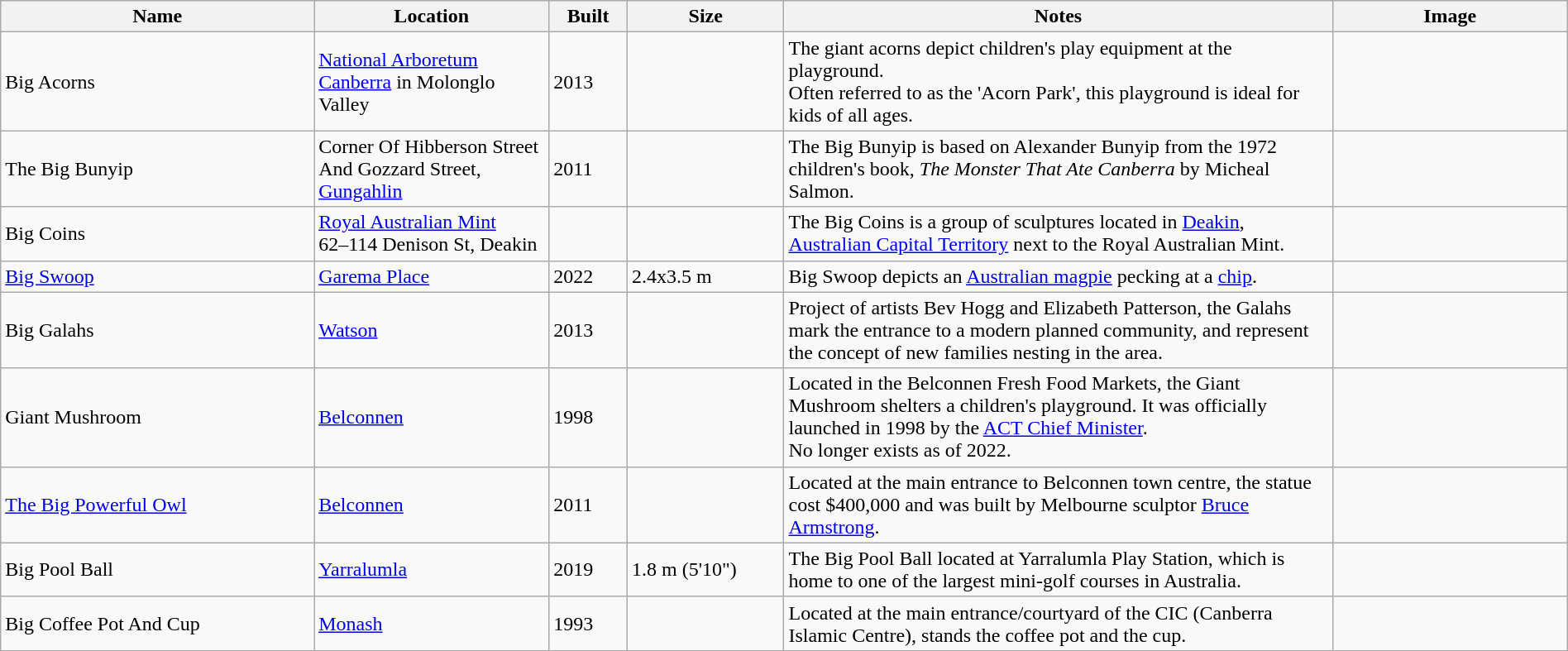<table class="wikitable sortable" style="width:100%;">
<tr>
<th style="width:20%;">Name</th>
<th style="width:15%;">Location</th>
<th style="width:5%;">Built</th>
<th style="width:10%;">Size</th>
<th style="width:35%;">Notes</th>
<th>Image</th>
</tr>
<tr>
<td>Big Acorns</td>
<td><a href='#'>National Arboretum Canberra</a> in Molonglo Valley</td>
<td>2013</td>
<td></td>
<td>The giant acorns depict children's play equipment at the playground.<br>Often referred to as the 'Acorn Park', this playground is ideal for kids of all ages.</td>
<td></td>
</tr>
<tr>
<td>The Big Bunyip</td>
<td>Corner Of Hibberson Street And Gozzard Street, <a href='#'>Gungahlin</a></td>
<td>2011</td>
<td></td>
<td>The Big Bunyip is based on Alexander Bunyip from the 1972 children's book, <em>The Monster That Ate Canberra</em> by Micheal Salmon.</td>
<td></td>
</tr>
<tr>
<td>Big Coins</td>
<td><a href='#'>Royal Australian Mint</a><br>62–114 Denison St, Deakin</td>
<td></td>
<td></td>
<td>The Big Coins is a group of sculptures located in <a href='#'>Deakin</a>, <a href='#'>Australian Capital Territory</a> next to the Royal Australian Mint.</td>
<td></td>
</tr>
<tr>
<td><a href='#'>Big Swoop</a></td>
<td><a href='#'>Garema Place</a></td>
<td>2022</td>
<td>2.4x3.5 m</td>
<td>Big Swoop depicts an <a href='#'>Australian magpie</a> pecking at a <a href='#'>chip</a>.</td>
<td></td>
</tr>
<tr>
<td>Big Galahs</td>
<td><a href='#'>Watson</a></td>
<td>2013</td>
<td></td>
<td>Project of artists Bev Hogg and Elizabeth Patterson, the Galahs mark the entrance to a modern planned community, and represent the concept of new families nesting in the area.</td>
<td></td>
</tr>
<tr>
<td>Giant Mushroom</td>
<td><a href='#'>Belconnen</a></td>
<td>1998</td>
<td></td>
<td>Located in the Belconnen Fresh Food Markets, the Giant Mushroom shelters a children's playground. It was officially launched in 1998 by the <a href='#'>ACT Chief Minister</a>.<br>No longer exists as of 2022.</td>
<td></td>
</tr>
<tr>
<td><a href='#'>The Big Powerful Owl</a></td>
<td><a href='#'>Belconnen</a></td>
<td>2011</td>
<td></td>
<td>Located at the main entrance to Belconnen town centre, the statue cost $400,000 and was built by Melbourne sculptor <a href='#'>Bruce Armstrong</a>.</td>
<td></td>
</tr>
<tr>
<td>Big Pool Ball</td>
<td><a href='#'>Yarralumla</a></td>
<td>2019</td>
<td>1.8 m (5'10")</td>
<td>The Big Pool Ball located at Yarralumla Play Station, which is home to one of the largest mini-golf courses in Australia.</td>
<td></td>
</tr>
<tr>
<td>Big Coffee Pot And Cup</td>
<td><a href='#'>Monash</a></td>
<td>1993</td>
<td></td>
<td>Located at the main entrance/courtyard of the CIC (Canberra Islamic Centre), stands the coffee pot and the cup.</td>
<td></td>
</tr>
</table>
